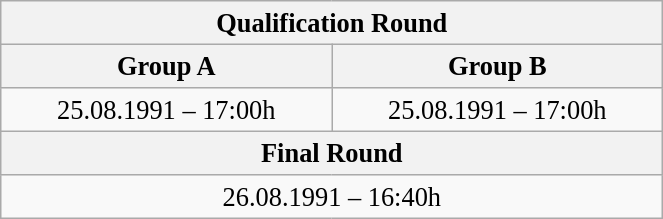<table class="wikitable" style=" text-align:center; font-size:110%;" width="35%">
<tr>
<th colspan="2">Qualification Round</th>
</tr>
<tr>
<th>Group A</th>
<th>Group B</th>
</tr>
<tr>
<td>25.08.1991 – 17:00h</td>
<td>25.08.1991 – 17:00h</td>
</tr>
<tr>
<th colspan="2">Final Round</th>
</tr>
<tr>
<td colspan="2">26.08.1991 – 16:40h</td>
</tr>
</table>
